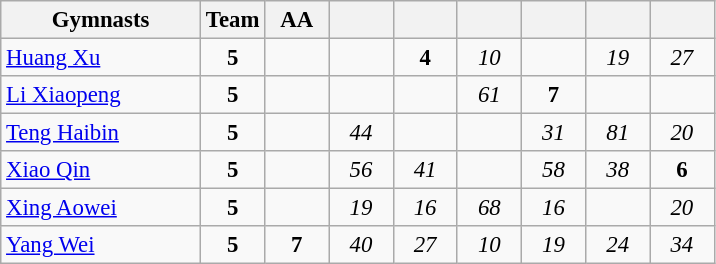<table class="wikitable sortable collapsible autocollapse plainrowheaders" style="text-align:center; font-size:95%;">
<tr>
<th width=28% class=unsortable>Gymnasts</th>
<th width=9% class=unsortable>Team</th>
<th width=9% class=unsortable>AA</th>
<th width=9% class=unsortable></th>
<th width=9% class=unsortable></th>
<th width=9% class=unsortable></th>
<th width=9% class=unsortable></th>
<th width=9% class=unsortable></th>
<th width=9% class=unsortable></th>
</tr>
<tr>
<td align=left><a href='#'>Huang Xu</a></td>
<td><strong>5</strong></td>
<td></td>
<td></td>
<td><strong>4</strong></td>
<td><em>10</em></td>
<td></td>
<td><em>19</em></td>
<td><em>27</em></td>
</tr>
<tr>
<td align=left><a href='#'>Li Xiaopeng</a></td>
<td><strong>5</strong></td>
<td></td>
<td></td>
<td></td>
<td><em>61</em></td>
<td><strong>7</strong></td>
<td></td>
<td></td>
</tr>
<tr>
<td align=left><a href='#'>Teng Haibin</a></td>
<td><strong>5</strong></td>
<td></td>
<td><em>44</em></td>
<td></td>
<td></td>
<td><em>31</em></td>
<td><em>81</em></td>
<td><em>20</em></td>
</tr>
<tr>
<td align=left><a href='#'>Xiao Qin</a></td>
<td><strong>5</strong></td>
<td></td>
<td><em>56</em></td>
<td><em>41</em></td>
<td></td>
<td><em>58</em></td>
<td><em>38</em></td>
<td><strong>6</strong></td>
</tr>
<tr>
<td align=left><a href='#'>Xing Aowei</a></td>
<td><strong>5</strong></td>
<td></td>
<td><em>19</em></td>
<td><em>16</em></td>
<td><em>68</em></td>
<td><em>16</em></td>
<td></td>
<td><em>20</em></td>
</tr>
<tr>
<td align=left><a href='#'>Yang Wei</a></td>
<td><strong>5</strong></td>
<td><strong>7</strong></td>
<td><em>40</em></td>
<td><em>27</em></td>
<td><em>10</em></td>
<td><em>19</em></td>
<td><em>24</em></td>
<td><em>34</em></td>
</tr>
</table>
